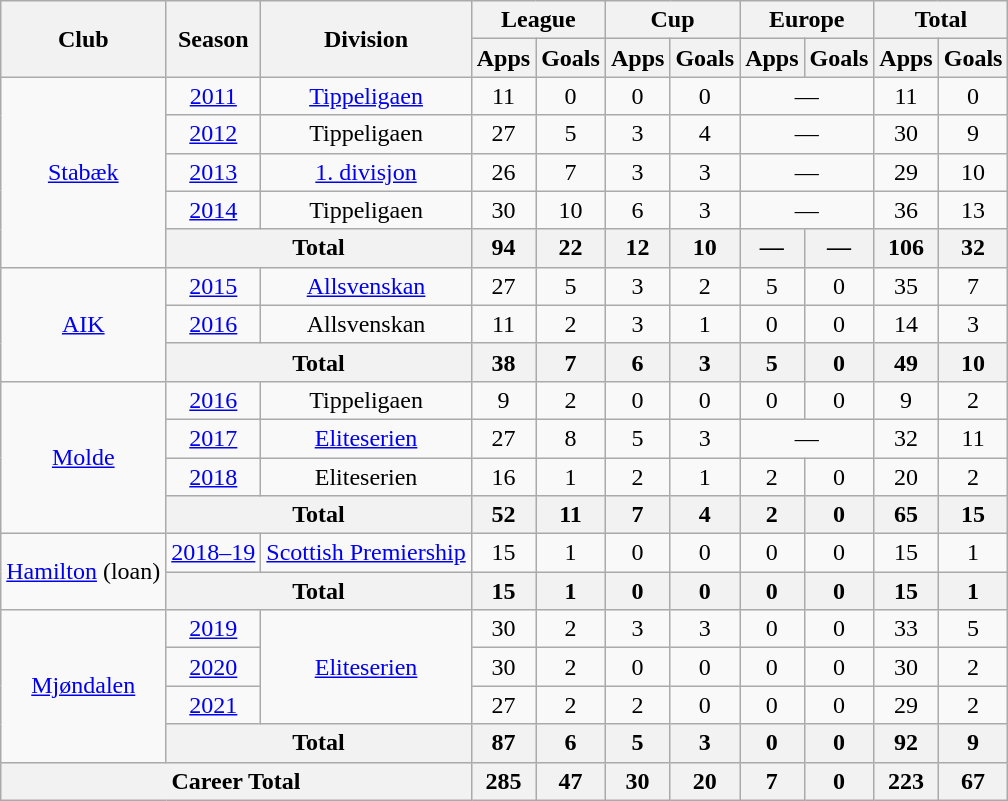<table class="wikitable" style="text-align: center;">
<tr>
<th rowspan="2">Club</th>
<th rowspan="2">Season</th>
<th rowspan="2">Division</th>
<th colspan="2">League</th>
<th colspan="2">Cup</th>
<th colspan="2">Europe</th>
<th colspan="2">Total</th>
</tr>
<tr>
<th>Apps</th>
<th>Goals</th>
<th>Apps</th>
<th>Goals</th>
<th>Apps</th>
<th>Goals</th>
<th>Apps</th>
<th>Goals</th>
</tr>
<tr>
<td rowspan="5"><a href='#'>Stabæk</a></td>
<td><a href='#'>2011</a></td>
<td><a href='#'>Tippeligaen</a></td>
<td>11</td>
<td>0</td>
<td>0</td>
<td>0</td>
<td colspan="2">—</td>
<td>11</td>
<td>0</td>
</tr>
<tr>
<td><a href='#'>2012</a></td>
<td>Tippeligaen</td>
<td>27</td>
<td>5</td>
<td>3</td>
<td>4</td>
<td colspan="2">—</td>
<td>30</td>
<td>9</td>
</tr>
<tr>
<td><a href='#'>2013</a></td>
<td><a href='#'>1. divisjon</a></td>
<td>26</td>
<td>7</td>
<td>3</td>
<td>3</td>
<td colspan="2">—</td>
<td>29</td>
<td>10</td>
</tr>
<tr>
<td><a href='#'>2014</a></td>
<td>Tippeligaen</td>
<td>30</td>
<td>10</td>
<td>6</td>
<td>3</td>
<td colspan="2">—</td>
<td>36</td>
<td>13</td>
</tr>
<tr>
<th colspan="2">Total</th>
<th>94</th>
<th>22</th>
<th>12</th>
<th>10</th>
<th>—</th>
<th>—</th>
<th>106</th>
<th>32</th>
</tr>
<tr>
<td rowspan="3"><a href='#'>AIK</a></td>
<td><a href='#'>2015</a></td>
<td><a href='#'>Allsvenskan</a></td>
<td>27</td>
<td>5</td>
<td>3</td>
<td>2</td>
<td>5</td>
<td>0</td>
<td>35</td>
<td>7</td>
</tr>
<tr>
<td><a href='#'>2016</a></td>
<td>Allsvenskan</td>
<td>11</td>
<td>2</td>
<td>3</td>
<td>1</td>
<td>0</td>
<td>0</td>
<td>14</td>
<td>3</td>
</tr>
<tr>
<th colspan="2">Total</th>
<th>38</th>
<th>7</th>
<th>6</th>
<th>3</th>
<th>5</th>
<th>0</th>
<th>49</th>
<th>10</th>
</tr>
<tr>
<td rowspan="4"><a href='#'>Molde</a></td>
<td><a href='#'>2016</a></td>
<td>Tippeligaen</td>
<td>9</td>
<td>2</td>
<td>0</td>
<td>0</td>
<td>0</td>
<td>0</td>
<td>9</td>
<td>2</td>
</tr>
<tr>
<td><a href='#'>2017</a></td>
<td><a href='#'>Eliteserien</a></td>
<td>27</td>
<td>8</td>
<td>5</td>
<td>3</td>
<td colspan="2">—</td>
<td>32</td>
<td>11</td>
</tr>
<tr>
<td><a href='#'>2018</a></td>
<td>Eliteserien</td>
<td>16</td>
<td>1</td>
<td>2</td>
<td>1</td>
<td>2</td>
<td>0</td>
<td>20</td>
<td>2</td>
</tr>
<tr>
<th colspan="2">Total</th>
<th>52</th>
<th>11</th>
<th>7</th>
<th>4</th>
<th>2</th>
<th>0</th>
<th>65</th>
<th>15</th>
</tr>
<tr>
<td rowspan="2"><a href='#'>Hamilton</a> (loan)</td>
<td><a href='#'>2018–19</a></td>
<td><a href='#'>Scottish Premiership</a></td>
<td>15</td>
<td>1</td>
<td>0</td>
<td>0</td>
<td>0</td>
<td>0</td>
<td>15</td>
<td>1</td>
</tr>
<tr>
<th colspan="2">Total</th>
<th>15</th>
<th>1</th>
<th>0</th>
<th>0</th>
<th>0</th>
<th>0</th>
<th>15</th>
<th>1</th>
</tr>
<tr>
<td rowspan="4"><a href='#'>Mjøndalen</a></td>
<td><a href='#'>2019</a></td>
<td rowspan="3"><a href='#'>Eliteserien</a></td>
<td>30</td>
<td>2</td>
<td>3</td>
<td>3</td>
<td>0</td>
<td>0</td>
<td>33</td>
<td>5</td>
</tr>
<tr>
<td><a href='#'>2020</a></td>
<td>30</td>
<td>2</td>
<td>0</td>
<td>0</td>
<td>0</td>
<td>0</td>
<td>30</td>
<td>2</td>
</tr>
<tr>
<td><a href='#'>2021</a></td>
<td>27</td>
<td>2</td>
<td>2</td>
<td>0</td>
<td>0</td>
<td>0</td>
<td>29</td>
<td>2</td>
</tr>
<tr>
<th colspan="2">Total</th>
<th>87</th>
<th>6</th>
<th>5</th>
<th>3</th>
<th>0</th>
<th>0</th>
<th>92</th>
<th>9</th>
</tr>
<tr>
<th colspan="3">Career Total</th>
<th>285</th>
<th>47</th>
<th>30</th>
<th>20</th>
<th>7</th>
<th>0</th>
<th>223</th>
<th>67</th>
</tr>
</table>
